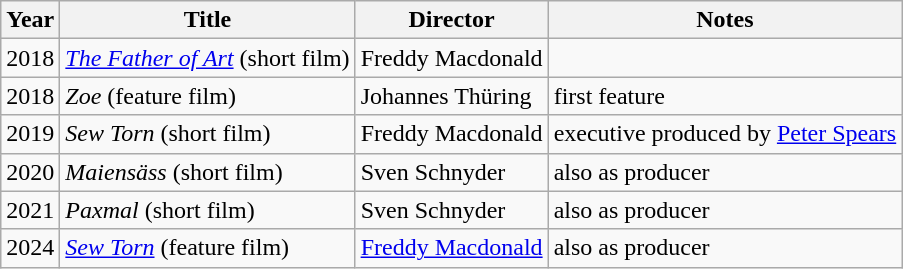<table class="wikitable">
<tr>
<th>Year</th>
<th>Title</th>
<th>Director</th>
<th>Notes</th>
</tr>
<tr>
<td>2018</td>
<td><em><a href='#'>The Father of Art</a></em> (short film)</td>
<td>Freddy Macdonald</td>
<td></td>
</tr>
<tr>
<td>2018</td>
<td><em>Zoe</em> (feature film)</td>
<td>Johannes Thüring</td>
<td>first feature</td>
</tr>
<tr>
<td>2019</td>
<td><em>Sew Torn</em> (short film)</td>
<td>Freddy Macdonald</td>
<td>executive produced by <a href='#'>Peter Spears</a></td>
</tr>
<tr>
<td>2020</td>
<td><em>Maiensäss</em> (short film)</td>
<td>Sven Schnyder</td>
<td>also as producer</td>
</tr>
<tr>
<td>2021</td>
<td><em>Paxmal</em> (short film)</td>
<td>Sven Schnyder</td>
<td>also as producer</td>
</tr>
<tr>
<td>2024</td>
<td><em><a href='#'>Sew Torn</a></em> (feature film)</td>
<td><a href='#'>Freddy Macdonald</a></td>
<td>also as producer</td>
</tr>
</table>
